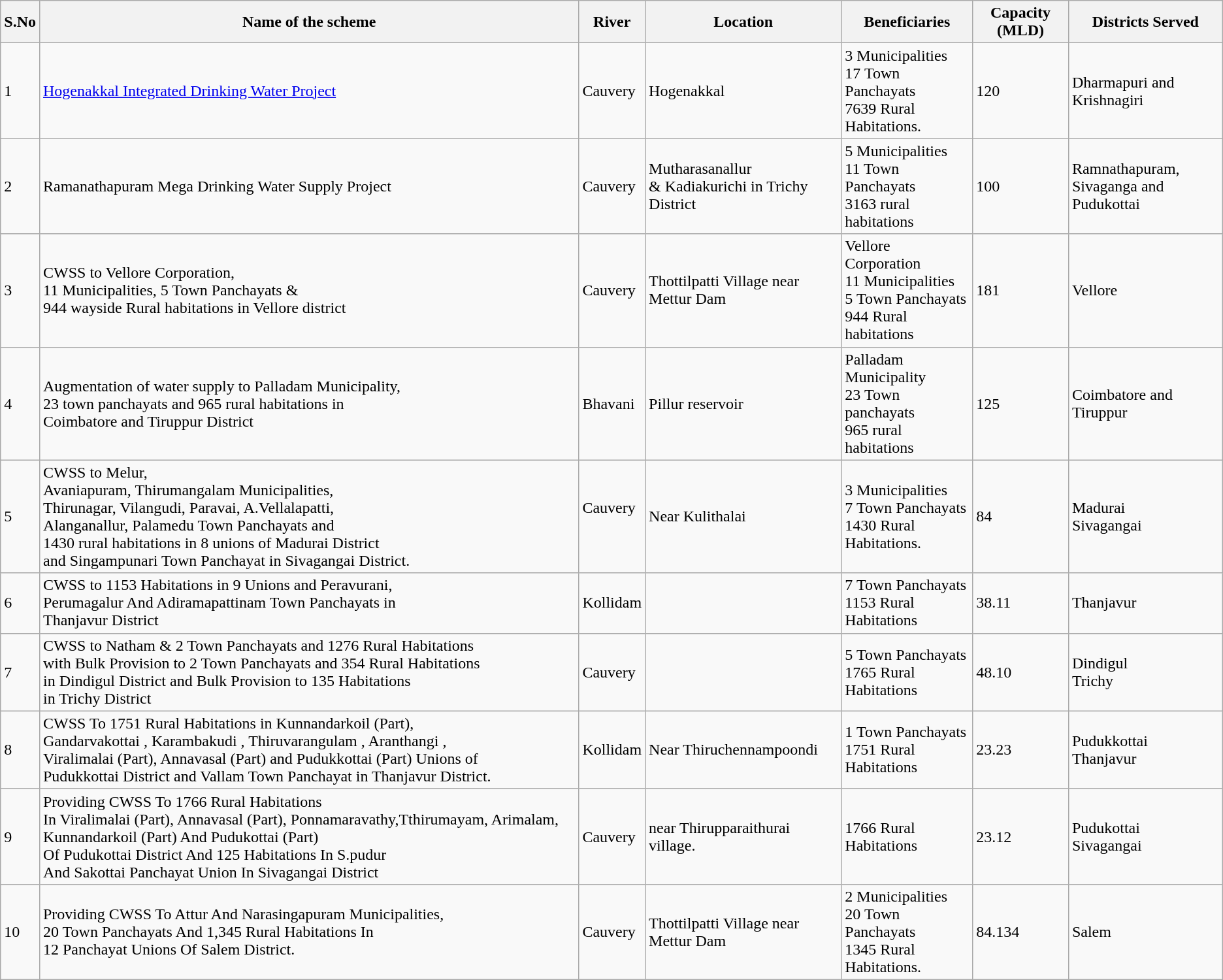<table class="wikitable sortable">
<tr>
<th>S.No</th>
<th>Name of the scheme</th>
<th>River</th>
<th>Location</th>
<th>Beneficiaries</th>
<th>Capacity (MLD)</th>
<th>Districts Served</th>
</tr>
<tr>
<td>1</td>
<td><a href='#'>Hogenakkal Integrated Drinking Water Project</a></td>
<td>Cauvery</td>
<td>Hogenakkal</td>
<td>3 Municipalities<br>17 Town Panchayats<br>7639 Rural Habitations.</td>
<td>120</td>
<td>Dharmapuri and Krishnagiri</td>
</tr>
<tr>
<td>2</td>
<td>Ramanathapuram Mega Drinking Water Supply Project</td>
<td>Cauvery</td>
<td>Mutharasanallur<br>& Kadiakurichi in Trichy District</td>
<td>5 Municipalities<br>11 Town Panchayats<br>3163 rural habitations</td>
<td>100</td>
<td>Ramnathapuram,<br>Sivaganga and Pudukottai</td>
</tr>
<tr>
<td>3</td>
<td>CWSS to Vellore Corporation,<br>11 Municipalities, 5 Town Panchayats &<br>944 wayside Rural habitations in Vellore district</td>
<td>Cauvery</td>
<td>Thottilpatti Village near Mettur Dam</td>
<td>Vellore Corporation<br>11 Municipalities<br>5 Town Panchayats<br>944  Rural habitations</td>
<td>181</td>
<td>Vellore</td>
</tr>
<tr>
<td>4</td>
<td>Augmentation of water supply to Palladam Municipality,<br>23 town panchayats and 965 rural habitations in<br>Coimbatore and Tiruppur District</td>
<td>Bhavani</td>
<td>Pillur reservoir</td>
<td>Palladam Municipality<br>23 Town panchayats<br>965 rural habitations</td>
<td>125</td>
<td>Coimbatore and<br>Tiruppur</td>
</tr>
<tr>
<td>5</td>
<td>CWSS to Melur,<br>Avaniapuram, Thirumangalam Municipalities,<br>Thirunagar, Vilangudi, Paravai, A.Vellalapatti,<br>Alanganallur, Palamedu Town Panchayats and<br>1430 rural habitations in 8 unions of Madurai District<br>and Singampunari Town Panchayat in Sivagangai District.</td>
<td>Cauvery<br><br></td>
<td>Near Kulithalai</td>
<td>3 Municipalities<br>7 Town Panchayats<br>1430 Rural Habitations.</td>
<td>84</td>
<td>Madurai<br>Sivagangai</td>
</tr>
<tr>
<td>6</td>
<td>CWSS to 1153 Habitations in 9 Unions and Peravurani,<br>Perumagalur And Adiramapattinam Town Panchayats in<br>Thanjavur District</td>
<td>Kollidam</td>
<td></td>
<td>7 Town Panchayats<br>1153 Rural Habitations</td>
<td>38.11</td>
<td>Thanjavur</td>
</tr>
<tr>
<td>7</td>
<td>CWSS to Natham & 2 Town Panchayats and 1276 Rural Habitations<br>with Bulk Provision to 2 Town Panchayats and 354 Rural Habitations<br>in Dindigul District and Bulk Provision to 135 Habitations<br>in Trichy District</td>
<td>Cauvery</td>
<td></td>
<td>5 Town Panchayats<br>1765 Rural Habitations</td>
<td>48.10</td>
<td>Dindigul<br>Trichy</td>
</tr>
<tr>
<td>8</td>
<td>CWSS To 1751 Rural Habitations in Kunnandarkoil (Part),<br>Gandarvakottai , Karambakudi , Thiruvarangulam , Aranthangi ,<br>Viralimalai (Part), Annavasal (Part) and Pudukkottai (Part) Unions of<br>Pudukkottai District and Vallam Town Panchayat in Thanjavur District.</td>
<td>Kollidam</td>
<td>Near Thiruchennampoondi</td>
<td>1 Town Panchayats<br>1751 Rural Habitations</td>
<td>23.23</td>
<td>Pudukkottai<br>Thanjavur</td>
</tr>
<tr>
<td>9</td>
<td>Providing CWSS To 1766 Rural Habitations<br>In Viralimalai (Part), Annavasal (Part), Ponnamaravathy,Tthirumayam, Arimalam, Kunnandarkoil (Part) And Pudukottai (Part)<br>Of Pudukottai District And 125 Habitations In S.pudur<br>And Sakottai Panchayat Union In Sivagangai District</td>
<td>Cauvery</td>
<td>near Thirupparaithurai village.</td>
<td>1766 Rural Habitations</td>
<td>23.12</td>
<td>Pudukottai<br>Sivagangai</td>
</tr>
<tr>
<td>10</td>
<td>Providing CWSS To Attur And Narasingapuram Municipalities,<br>20 Town Panchayats And 1,345 Rural Habitations In<br>12 Panchayat Unions Of Salem District.</td>
<td>Cauvery</td>
<td>Thottilpatti Village near Mettur Dam</td>
<td>2 Municipalities<br>20 Town Panchayats<br>1345 Rural Habitations.</td>
<td>84.134</td>
<td>Salem</td>
</tr>
</table>
